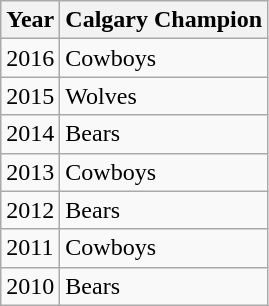<table class="wikitable">
<tr>
<th>Year</th>
<th>Calgary Champion</th>
</tr>
<tr>
<td>2016</td>
<td>Cowboys</td>
</tr>
<tr>
<td>2015</td>
<td>Wolves</td>
</tr>
<tr>
<td>2014</td>
<td>Bears</td>
</tr>
<tr>
<td>2013</td>
<td>Cowboys</td>
</tr>
<tr>
<td>2012</td>
<td>Bears</td>
</tr>
<tr>
<td>2011</td>
<td>Cowboys</td>
</tr>
<tr>
<td>2010</td>
<td>Bears</td>
</tr>
</table>
